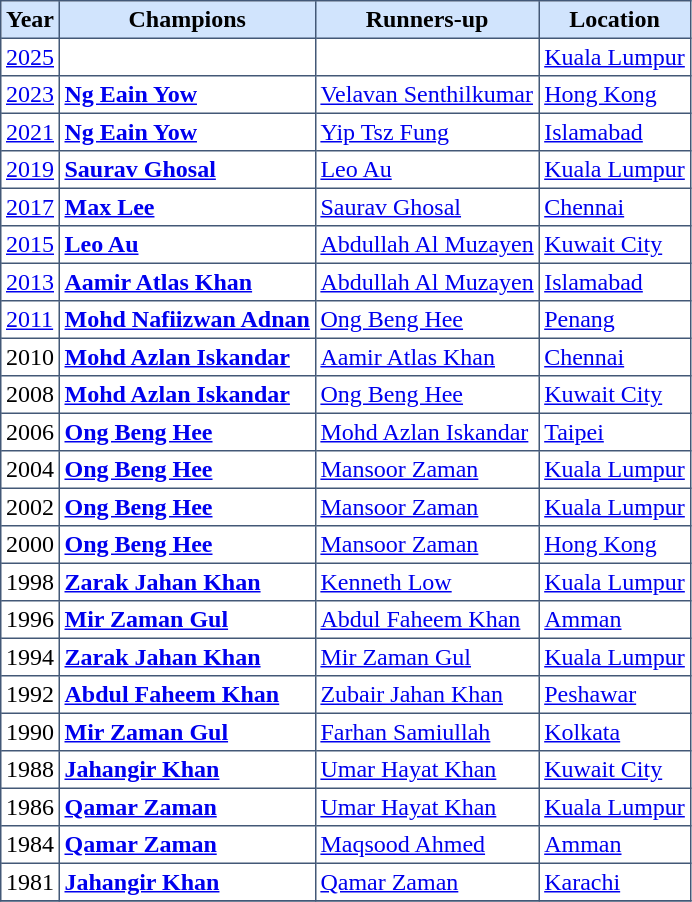<table cellpadding="3" cellspacing="4" border="1" style="border:#435877 solid 1px; border-collapse: collapse;">
<tr bgcolor="#d1e4fd">
<th>Year</th>
<th>Champions</th>
<th>Runners-up</th>
<th>Location</th>
</tr>
<tr>
<td><a href='#'>2025</a></td>
<td></td>
<td></td>
<td> <a href='#'>Kuala Lumpur</a></td>
</tr>
<tr>
<td><a href='#'>2023</a></td>
<td> <strong><a href='#'>Ng Eain Yow</a></strong></td>
<td> <a href='#'>Velavan Senthilkumar</a></td>
<td> <a href='#'>Hong Kong</a></td>
</tr>
<tr>
<td><a href='#'>2021</a></td>
<td> <strong><a href='#'>Ng Eain Yow</a></strong></td>
<td> <a href='#'>Yip Tsz Fung</a></td>
<td> <a href='#'>Islamabad</a></td>
</tr>
<tr>
<td><a href='#'>2019</a></td>
<td> <strong><a href='#'>Saurav Ghosal</a></strong></td>
<td> <a href='#'>Leo Au</a></td>
<td> <a href='#'>Kuala Lumpur</a></td>
</tr>
<tr>
<td><a href='#'>2017</a></td>
<td> <strong><a href='#'>Max Lee</a></strong></td>
<td> <a href='#'>Saurav Ghosal</a></td>
<td> <a href='#'>Chennai</a></td>
</tr>
<tr>
<td><a href='#'>2015</a></td>
<td> <strong><a href='#'>Leo Au</a></strong></td>
<td> <a href='#'>Abdullah Al Muzayen</a></td>
<td> <a href='#'>Kuwait City</a></td>
</tr>
<tr>
<td><a href='#'>2013</a></td>
<td> <strong><a href='#'>Aamir Atlas Khan</a></strong></td>
<td> <a href='#'>Abdullah Al Muzayen</a></td>
<td> <a href='#'>Islamabad</a></td>
</tr>
<tr>
<td><a href='#'>2011</a></td>
<td> <strong><a href='#'>Mohd Nafiizwan Adnan</a></strong></td>
<td> <a href='#'>Ong Beng Hee</a></td>
<td> <a href='#'>Penang</a></td>
</tr>
<tr>
<td>2010</td>
<td> <strong><a href='#'>Mohd Azlan Iskandar</a></strong></td>
<td> <a href='#'>Aamir Atlas Khan</a></td>
<td> <a href='#'>Chennai</a></td>
</tr>
<tr>
<td>2008</td>
<td> <strong><a href='#'>Mohd Azlan Iskandar</a></strong></td>
<td> <a href='#'>Ong Beng Hee</a></td>
<td> <a href='#'>Kuwait City</a></td>
</tr>
<tr>
<td>2006</td>
<td> <strong><a href='#'>Ong Beng Hee</a></strong></td>
<td> <a href='#'>Mohd Azlan Iskandar</a></td>
<td> <a href='#'>Taipei</a></td>
</tr>
<tr>
<td>2004</td>
<td> <strong><a href='#'>Ong Beng Hee</a></strong></td>
<td> <a href='#'>Mansoor Zaman</a></td>
<td> <a href='#'>Kuala Lumpur</a></td>
</tr>
<tr ---->
<td>2002</td>
<td> <strong><a href='#'>Ong Beng Hee</a></strong></td>
<td> <a href='#'>Mansoor Zaman</a></td>
<td> <a href='#'>Kuala Lumpur</a></td>
</tr>
<tr ---->
<td>2000</td>
<td> <strong><a href='#'>Ong Beng Hee</a></strong></td>
<td> <a href='#'>Mansoor Zaman</a></td>
<td> <a href='#'>Hong Kong</a></td>
</tr>
<tr ---->
<td>1998</td>
<td> <strong><a href='#'>Zarak Jahan Khan</a></strong></td>
<td> <a href='#'>Kenneth Low</a></td>
<td> <a href='#'>Kuala Lumpur</a></td>
</tr>
<tr ---->
<td>1996</td>
<td> <strong><a href='#'>Mir Zaman Gul</a></strong></td>
<td> <a href='#'>Abdul Faheem Khan</a></td>
<td> <a href='#'>Amman</a></td>
</tr>
<tr ---->
<td>1994</td>
<td> <strong><a href='#'>Zarak Jahan Khan</a></strong></td>
<td> <a href='#'>Mir Zaman Gul</a></td>
<td> <a href='#'>Kuala Lumpur</a></td>
</tr>
<tr ---->
<td>1992</td>
<td> <strong><a href='#'>Abdul Faheem Khan</a></strong></td>
<td> <a href='#'>Zubair Jahan Khan</a></td>
<td> <a href='#'>Peshawar</a></td>
</tr>
<tr ---->
<td>1990</td>
<td> <strong><a href='#'>Mir Zaman Gul</a></strong></td>
<td> <a href='#'>Farhan Samiullah</a></td>
<td> <a href='#'>Kolkata</a></td>
</tr>
<tr ---->
<td>1988</td>
<td> <strong><a href='#'>Jahangir Khan</a></strong></td>
<td> <a href='#'>Umar Hayat Khan</a></td>
<td> <a href='#'>Kuwait City</a></td>
</tr>
<tr ---->
<td>1986</td>
<td> <strong><a href='#'>Qamar Zaman</a></strong></td>
<td> <a href='#'>Umar Hayat Khan</a></td>
<td> <a href='#'>Kuala Lumpur</a></td>
</tr>
<tr ---->
<td>1984</td>
<td> <strong><a href='#'>Qamar Zaman</a></strong></td>
<td> <a href='#'>Maqsood Ahmed</a></td>
<td> <a href='#'>Amman</a></td>
</tr>
<tr ---->
<td>1981</td>
<td> <strong><a href='#'>Jahangir Khan</a></strong></td>
<td> <a href='#'>Qamar Zaman</a></td>
<td> <a href='#'>Karachi</a></td>
</tr>
<tr ---->
</tr>
</table>
